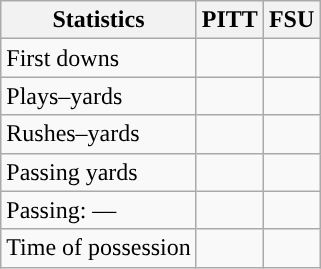<table class="wikitable" style="float:left">
<tr>
<th>Statistics</th>
<th>PITT</th>
<th>FSU</th>
</tr>
<tr>
<td>First downs</td>
<td></td>
<td></td>
</tr>
<tr>
<td>Plays–yards</td>
<td></td>
<td></td>
</tr>
<tr>
<td>Rushes–yards</td>
<td></td>
<td></td>
</tr>
<tr>
<td>Passing yards</td>
<td></td>
<td></td>
</tr>
<tr>
<td>Passing: ––</td>
<td></td>
<td></td>
</tr>
<tr>
<td>Time of possession</td>
<td></td>
<td></td>
</tr>
</table>
